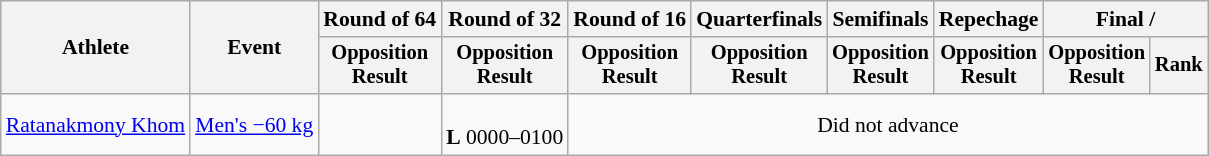<table class="wikitable" style="font-size:90%">
<tr>
<th rowspan="2">Athlete</th>
<th rowspan="2">Event</th>
<th>Round of 64</th>
<th>Round of 32</th>
<th>Round of 16</th>
<th>Quarterfinals</th>
<th>Semifinals</th>
<th>Repechage</th>
<th colspan=2>Final / </th>
</tr>
<tr style="font-size:95%">
<th>Opposition<br>Result</th>
<th>Opposition<br>Result</th>
<th>Opposition<br>Result</th>
<th>Opposition<br>Result</th>
<th>Opposition<br>Result</th>
<th>Opposition<br>Result</th>
<th>Opposition<br>Result</th>
<th>Rank</th>
</tr>
<tr align=center>
<td align=left><a href='#'>Ratanakmony Khom</a></td>
<td align=left><a href='#'>Men's −60 kg</a></td>
<td></td>
<td><br> <strong>L</strong> 0000–0100</td>
<td colspan=6>Did not advance</td>
</tr>
</table>
